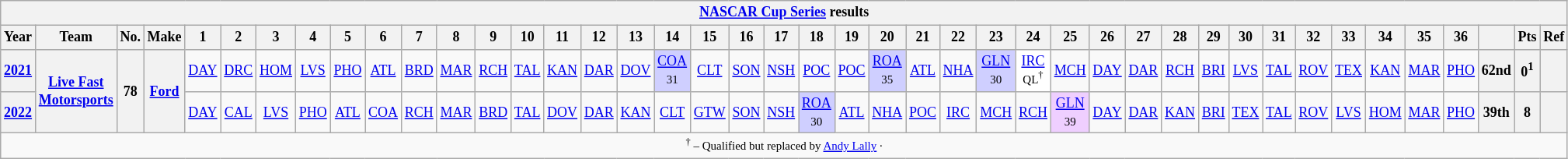<table class="wikitable" style="text-align:center; font-size:75%">
<tr>
<th colspan=43><a href='#'>NASCAR Cup Series</a> results</th>
</tr>
<tr>
<th>Year</th>
<th>Team</th>
<th>No.</th>
<th>Make</th>
<th>1</th>
<th>2</th>
<th>3</th>
<th>4</th>
<th>5</th>
<th>6</th>
<th>7</th>
<th>8</th>
<th>9</th>
<th>10</th>
<th>11</th>
<th>12</th>
<th>13</th>
<th>14</th>
<th>15</th>
<th>16</th>
<th>17</th>
<th>18</th>
<th>19</th>
<th>20</th>
<th>21</th>
<th>22</th>
<th>23</th>
<th>24</th>
<th>25</th>
<th>26</th>
<th>27</th>
<th>28</th>
<th>29</th>
<th>30</th>
<th>31</th>
<th>32</th>
<th>33</th>
<th>34</th>
<th>35</th>
<th>36</th>
<th></th>
<th>Pts</th>
<th>Ref</th>
</tr>
<tr>
<th><a href='#'>2021</a></th>
<th rowspan=2><a href='#'>Live Fast Motorsports</a></th>
<th rowspan=2>78</th>
<th rowspan=2><a href='#'>Ford</a></th>
<td><a href='#'>DAY</a></td>
<td><a href='#'>DRC</a></td>
<td><a href='#'>HOM</a></td>
<td><a href='#'>LVS</a></td>
<td><a href='#'>PHO</a></td>
<td><a href='#'>ATL</a></td>
<td><a href='#'>BRD</a></td>
<td><a href='#'>MAR</a></td>
<td><a href='#'>RCH</a></td>
<td><a href='#'>TAL</a></td>
<td><a href='#'>KAN</a></td>
<td><a href='#'>DAR</a></td>
<td><a href='#'>DOV</a></td>
<td style="background:#CFCFFF;"><a href='#'>COA</a><br><small>31</small></td>
<td><a href='#'>CLT</a></td>
<td><a href='#'>SON</a></td>
<td><a href='#'>NSH</a></td>
<td><a href='#'>POC</a></td>
<td><a href='#'>POC</a></td>
<td style="background:#CFCFFF;"><a href='#'>ROA</a><br><small>35</small></td>
<td><a href='#'>ATL</a></td>
<td><a href='#'>NHA</a></td>
<td style="background:#CFCFFF;"><a href='#'>GLN</a><br><small>30</small></td>
<td style="background:#FFFFFF;"><a href='#'>IRC</a><br><small>QL<sup>†</sup></small></td>
<td><a href='#'>MCH</a></td>
<td><a href='#'>DAY</a></td>
<td><a href='#'>DAR</a></td>
<td><a href='#'>RCH</a></td>
<td><a href='#'>BRI</a></td>
<td><a href='#'>LVS</a></td>
<td><a href='#'>TAL</a></td>
<td><a href='#'>ROV</a></td>
<td><a href='#'>TEX</a></td>
<td><a href='#'>KAN</a></td>
<td><a href='#'>MAR</a></td>
<td><a href='#'>PHO</a></td>
<th>62nd</th>
<th>0<sup>1</sup></th>
<th></th>
</tr>
<tr>
<th><a href='#'>2022</a></th>
<td><a href='#'>DAY</a></td>
<td><a href='#'>CAL</a></td>
<td><a href='#'>LVS</a></td>
<td><a href='#'>PHO</a></td>
<td><a href='#'>ATL</a></td>
<td><a href='#'>COA</a></td>
<td><a href='#'>RCH</a></td>
<td><a href='#'>MAR</a></td>
<td><a href='#'>BRD</a></td>
<td><a href='#'>TAL</a></td>
<td><a href='#'>DOV</a></td>
<td><a href='#'>DAR</a></td>
<td><a href='#'>KAN</a></td>
<td><a href='#'>CLT</a></td>
<td><a href='#'>GTW</a></td>
<td><a href='#'>SON</a></td>
<td><a href='#'>NSH</a></td>
<td style="background:#CFCFFF;"><a href='#'>ROA</a><br><small>30</small></td>
<td><a href='#'>ATL</a></td>
<td><a href='#'>NHA</a></td>
<td><a href='#'>POC</a></td>
<td><a href='#'>IRC</a></td>
<td><a href='#'>MCH</a></td>
<td><a href='#'>RCH</a></td>
<td style="background:#EFCFFF;"><a href='#'>GLN</a><br><small>39</small></td>
<td><a href='#'>DAY</a></td>
<td><a href='#'>DAR</a></td>
<td><a href='#'>KAN</a></td>
<td><a href='#'>BRI</a></td>
<td><a href='#'>TEX</a></td>
<td><a href='#'>TAL</a></td>
<td><a href='#'>ROV</a></td>
<td><a href='#'>LVS</a></td>
<td><a href='#'>HOM</a></td>
<td><a href='#'>MAR</a></td>
<td><a href='#'>PHO</a></td>
<th>39th</th>
<th>8</th>
<th></th>
</tr>
<tr>
<td colspan=43><small><sup>†</sup> – Qualified but replaced by <a href='#'>Andy Lally</a> ·</small></td>
</tr>
</table>
